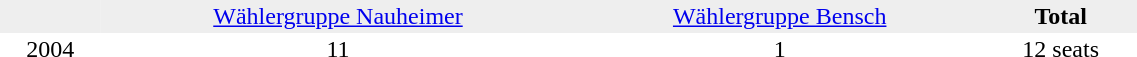<table border="0" cellpadding="2" cellspacing="0" width="60%">
<tr bgcolor="#eeeeee" align="center">
<td></td>
<td><a href='#'>Wählergruppe Nauheimer</a></td>
<td><a href='#'>Wählergruppe Bensch</a></td>
<td><strong>Total</strong></td>
</tr>
<tr align="center">
<td>2004</td>
<td>11</td>
<td>1</td>
<td>12 seats</td>
</tr>
</table>
